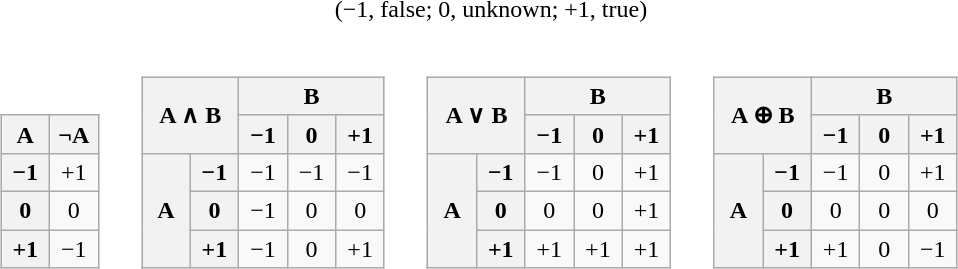<table style="border-spacing: 10px 0;" align="center">
<tr>
<td colspan="4" style="text-align:center;">(−1, false; 0, unknown; +1, true)</td>
</tr>
<tr valign="bottom">
<td><br><table class="wikitable" style="text-align:center;">
<tr>
<th width="25">A</th>
<th width="25">¬A</th>
</tr>
<tr>
<th scope="row">−1</th>
<td>+1</td>
</tr>
<tr>
<th scope="row">0</th>
<td>0</td>
</tr>
<tr>
<th scope="row">+1</th>
<td>−1</td>
</tr>
</table>
</td>
<td><br><table class="wikitable" style="text-align:center;">
<tr>
<th rowspan="2" colspan="2">A ∧ B</th>
<th colspan="3">B</th>
</tr>
<tr>
<th width="25">−1</th>
<th width="25">0</th>
<th width="25">+1</th>
</tr>
<tr>
<th scope="row" rowspan="3" width="25">A</th>
<th scope="row" width="25">−1</th>
<td>−1</td>
<td>−1</td>
<td>−1</td>
</tr>
<tr>
<th scope="row">0</th>
<td>−1</td>
<td>0</td>
<td>0</td>
</tr>
<tr>
<th scope="row">+1</th>
<td>−1</td>
<td>0</td>
<td>+1</td>
</tr>
</table>
</td>
<td><br><table class="wikitable" style="text-align:center;">
<tr>
<th rowspan="2" colspan="2">A ∨ B</th>
<th colspan="3">B</th>
</tr>
<tr>
<th width="25">−1</th>
<th width="25">0</th>
<th width="25">+1</th>
</tr>
<tr>
<th scope="row" rowspan="3" width="25">A</th>
<th scope="row" width="25">−1</th>
<td>−1</td>
<td>0</td>
<td>+1</td>
</tr>
<tr>
<th scope="row">0</th>
<td>0</td>
<td>0</td>
<td>+1</td>
</tr>
<tr>
<th scope="row">+1</th>
<td>+1</td>
<td>+1</td>
<td>+1</td>
</tr>
</table>
</td>
<td><br><table class="wikitable" style="text-align:center;">
<tr>
<th rowspan="2" colspan="2">A ⊕ B</th>
<th colspan="3">B</th>
</tr>
<tr>
<th width="25">−1</th>
<th width="25">0</th>
<th width="25">+1</th>
</tr>
<tr>
<th scope="row" rowspan="3" width="25">A</th>
<th scope="row" width="25">−1</th>
<td>−1</td>
<td>0</td>
<td>+1</td>
</tr>
<tr>
<th scope="row">0</th>
<td>0</td>
<td>0</td>
<td>0</td>
</tr>
<tr>
<th scope="row">+1</th>
<td>+1</td>
<td>0</td>
<td>−1</td>
</tr>
</table>
</td>
</tr>
</table>
